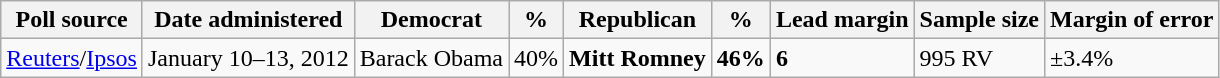<table class="wikitable">
<tr valign=bottom>
<th>Poll source</th>
<th>Date administered</th>
<th>Democrat</th>
<th>%</th>
<th>Republican</th>
<th>%</th>
<th>Lead margin</th>
<th>Sample size</th>
<th>Margin of error</th>
</tr>
<tr>
<td><a href='#'>Reuters</a>/<a href='#'>Ipsos</a></td>
<td>January 10–13, 2012</td>
<td>Barack Obama</td>
<td>40%</td>
<td><strong>Mitt Romney</strong></td>
<td><strong>46%</strong></td>
<td><strong>6</strong></td>
<td>995 RV</td>
<td>±3.4%</td>
</tr>
</table>
